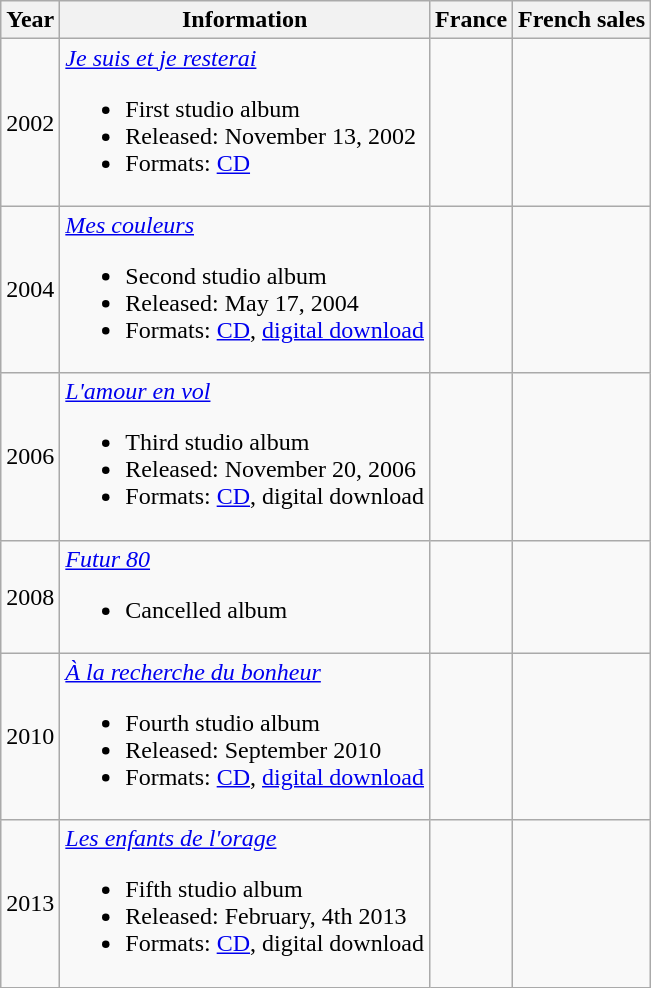<table class="wikitable">
<tr>
<th>Year</th>
<th>Information</th>
<th colspan="1">France</th>
<th colspan="1">French sales</th>
</tr>
<tr>
<td>2002</td>
<td><em><a href='#'>Je suis et je resterai</a></em><br><ul><li>First studio album</li><li>Released: November 13, 2002</li><li>Formats: <a href='#'>CD</a></li></ul></td>
<td></td>
<td></td>
</tr>
<tr>
<td>2004</td>
<td><em><a href='#'>Mes couleurs</a></em><br><ul><li>Second studio album</li><li>Released: May 17, 2004</li><li>Formats: <a href='#'>CD</a>, <a href='#'>digital download</a></li></ul></td>
<td></td>
<td></td>
</tr>
<tr>
<td>2006</td>
<td><em><a href='#'>L'amour en vol</a></em><br><ul><li>Third studio album</li><li>Released: November 20, 2006</li><li>Formats: <a href='#'>CD</a>, digital download</li></ul></td>
<td></td>
<td></td>
</tr>
<tr>
<td>2008</td>
<td><em><a href='#'>Futur 80</a></em><br><ul><li>Cancelled album</li></ul></td>
<td></td>
<td></td>
</tr>
<tr>
<td>2010</td>
<td><em><a href='#'>À la recherche du bonheur</a></em><br><ul><li>Fourth studio album</li><li>Released: September 2010</li><li>Formats: <a href='#'>CD</a>, <a href='#'>digital download</a></li></ul></td>
<td></td>
<td></td>
</tr>
<tr>
<td>2013</td>
<td><em><a href='#'>Les enfants de l'orage</a></em><br><ul><li>Fifth studio album</li><li>Released: February, 4th 2013</li><li>Formats: <a href='#'>CD</a>, digital download</li></ul></td>
<td></td>
<td></td>
</tr>
</table>
